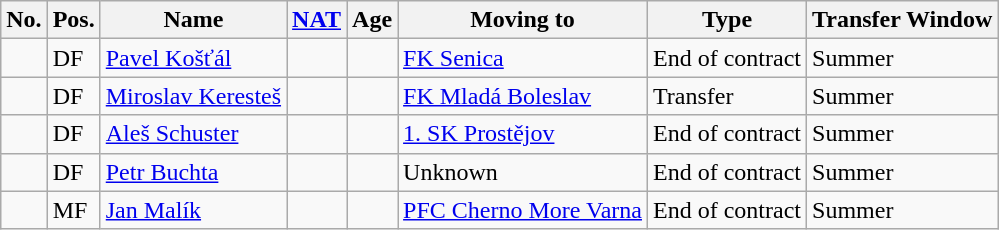<table class="wikitable">
<tr>
<th>No.</th>
<th>Pos.</th>
<th>Name</th>
<th><a href='#'>NAT</a></th>
<th>Age</th>
<th>Moving to</th>
<th>Type</th>
<th>Transfer Window</th>
</tr>
<tr>
<td></td>
<td>DF</td>
<td><a href='#'>Pavel Košťál</a></td>
<td></td>
<td></td>
<td><a href='#'>FK Senica</a></td>
<td>End of contract</td>
<td>Summer</td>
</tr>
<tr>
<td></td>
<td>DF</td>
<td><a href='#'>Miroslav Keresteš</a></td>
<td></td>
<td></td>
<td><a href='#'>FK Mladá Boleslav</a></td>
<td>Transfer</td>
<td>Summer</td>
</tr>
<tr>
<td></td>
<td>DF</td>
<td><a href='#'>Aleš Schuster</a></td>
<td></td>
<td></td>
<td><a href='#'>1. SK Prostějov</a></td>
<td>End of contract</td>
<td>Summer</td>
</tr>
<tr>
<td></td>
<td>DF</td>
<td><a href='#'>Petr Buchta</a></td>
<td></td>
<td></td>
<td>Unknown</td>
<td>End of contract</td>
<td>Summer</td>
</tr>
<tr>
<td></td>
<td>MF</td>
<td><a href='#'>Jan Malík</a></td>
<td></td>
<td></td>
<td><a href='#'>PFC Cherno More Varna</a></td>
<td>End of contract</td>
<td>Summer</td>
</tr>
</table>
